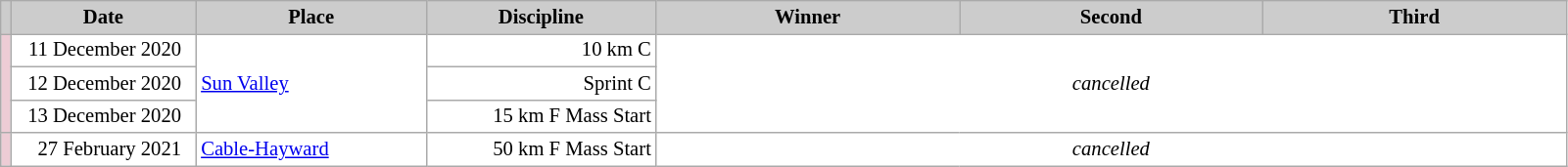<table class="wikitable plainrowheaders" style="background:#fff; font-size:86%; line-height:16px; border:grey solid 1px; border-collapse:collapse;">
<tr style="background:#ccc; text-align:center;">
<th scope="col" style="background:#ccc; width=30 px;"></th>
<th scope="col" style="background:#ccc; width:120px;">Date</th>
<th scope="col" style="background:#ccc; width:150px;">Place</th>
<th scope="col" style="background:#ccc; width:150px;">Discipline</th>
<th scope="col" style="background:#ccc; width:200px;">Winner</th>
<th scope="col" style="background:#ccc; width:200px;">Second</th>
<th scope="col" style="background:#ccc; width:200px;">Third</th>
</tr>
<tr>
<td rowspan=3 bgcolor="EDCCD5"></td>
<td align=right>11 December 2020  </td>
<td rowspan=3> <a href='#'>Sun Valley</a></td>
<td align=right>10 km C</td>
<td rowspan=3 colspan=3 align=center><em>cancelled</em></td>
</tr>
<tr>
<td align=right>12 December 2020  </td>
<td align=right>Sprint C</td>
</tr>
<tr>
<td align=right>13 December 2020  </td>
<td align=right>15 km F Mass Start</td>
</tr>
<tr>
<td bgcolor="EDCCD5"></td>
<td align=right>27 February 2021  </td>
<td> <a href='#'>Cable-Hayward</a></td>
<td align=right>50 km F Mass Start</td>
<td colspan=3 align=center><em>cancelled</em></td>
</tr>
</table>
